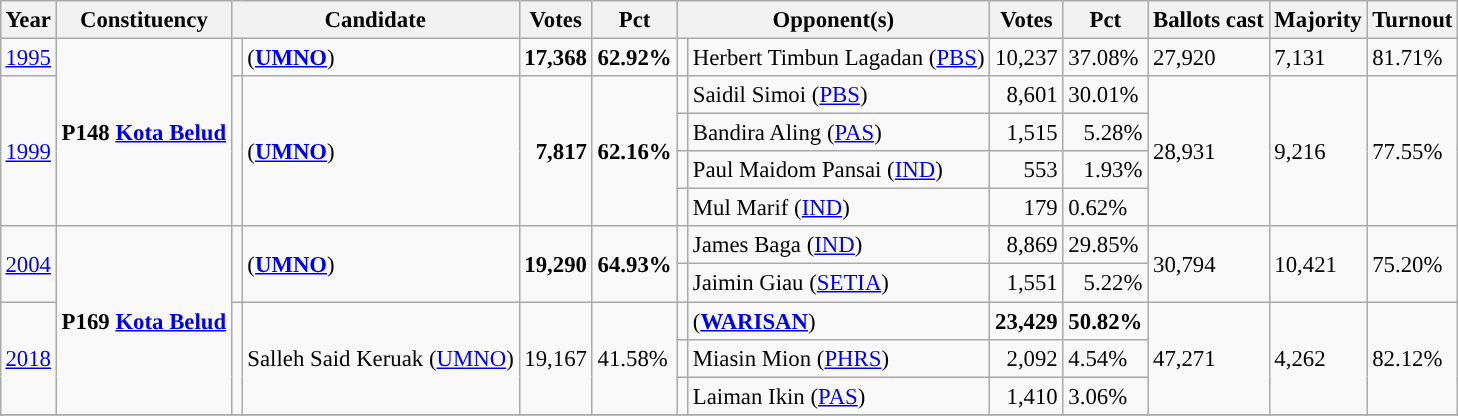<table class="wikitable" style="margin:0.5em ; font-size:95%">
<tr>
<th>Year</th>
<th>Constituency</th>
<th colspan=2>Candidate</th>
<th>Votes</th>
<th>Pct</th>
<th colspan=2>Opponent(s)</th>
<th>Votes</th>
<th>Pct</th>
<th>Ballots cast</th>
<th>Majority</th>
<th>Turnout</th>
</tr>
<tr>
<td><a href='#'>1995</a></td>
<td rowspan=5><strong>P148 <a href='#'>Kota Belud</a></strong></td>
<td></td>
<td> (<a href='#'><strong>UMNO</strong></a>)</td>
<td align="right"><strong>17,368</strong></td>
<td><strong>62.92%</strong></td>
<td></td>
<td>Herbert Timbun Lagadan (<a href='#'>PBS</a>)</td>
<td align="right">10,237</td>
<td>37.08%</td>
<td>27,920</td>
<td>7,131</td>
<td>81.71%</td>
</tr>
<tr>
<td rowspan=4><a href='#'>1999</a></td>
<td rowspan=4 ></td>
<td rowspan=4> (<a href='#'><strong>UMNO</strong></a>)</td>
<td rowspan=4 align="right"><strong>7,817</strong></td>
<td rowspan=4><strong>62.16%</strong></td>
<td></td>
<td>Saidil Simoi (<a href='#'>PBS</a>)</td>
<td align="right">8,601</td>
<td>30.01%</td>
<td rowspan=4>28,931</td>
<td rowspan=4>9,216</td>
<td rowspan=4>77.55%</td>
</tr>
<tr>
<td></td>
<td>Bandira Aling (<a href='#'>PAS</a>)</td>
<td align="right">1,515</td>
<td align="right">5.28%</td>
</tr>
<tr>
<td></td>
<td>Paul Maidom Pansai (<a href='#'>IND</a>)</td>
<td align="right">553</td>
<td align="right">1.93%</td>
</tr>
<tr>
<td></td>
<td>Mul Marif (<a href='#'>IND</a>)</td>
<td align="right">179</td>
<td>0.62%</td>
</tr>
<tr>
<td rowspan=2><a href='#'>2004</a></td>
<td rowspan=5><strong>P169 <a href='#'>Kota Belud</a></strong></td>
<td rowspan=2 ></td>
<td rowspan=2> (<a href='#'><strong>UMNO</strong></a>)</td>
<td rowspan=2 align="right"><strong>19,290</strong></td>
<td rowspan=2><strong>64.93%</strong></td>
<td></td>
<td>James Baga (<a href='#'>IND</a>)</td>
<td align="right">8,869</td>
<td>29.85%</td>
<td rowspan=2>30,794</td>
<td rowspan=2>10,421</td>
<td rowspan=2>75.20%</td>
</tr>
<tr>
<td></td>
<td>Jaimin Giau (<a href='#'>SETIA</a>)</td>
<td align="right">1,551</td>
<td align="right">5.22%</td>
</tr>
<tr>
<td rowspan=3><a href='#'>2018</a></td>
<td rowspan=3 ></td>
<td rowspan=3>Salleh Said Keruak (<a href='#'>UMNO</a>)</td>
<td rowspan=3 align="right">19,167</td>
<td rowspan=3>41.58%</td>
<td></td>
<td> (<strong><a href='#'>WARISAN</a></strong>)</td>
<td align="right"><strong>23,429</strong></td>
<td><strong>50.82%</strong></td>
<td rowspan=3>47,271</td>
<td rowspan=3>4,262</td>
<td rowspan=3>82.12%</td>
</tr>
<tr>
<td></td>
<td>Miasin Mion (<a href='#'>PHRS</a>)</td>
<td align="right">2,092</td>
<td>4.54%</td>
</tr>
<tr>
<td></td>
<td>Laiman Ikin (<a href='#'>PAS</a>)</td>
<td align="right">1,410</td>
<td>3.06%</td>
</tr>
<tr>
</tr>
</table>
